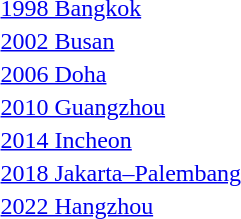<table>
<tr>
<td rowspan=2><a href='#'>1998 Bangkok</a></td>
<td rowspan=2></td>
<td rowspan=2></td>
<td></td>
</tr>
<tr>
<td></td>
</tr>
<tr>
<td rowspan=2><a href='#'>2002 Busan</a></td>
<td rowspan=2></td>
<td rowspan=2></td>
<td></td>
</tr>
<tr>
<td></td>
</tr>
<tr>
<td rowspan=2><a href='#'>2006 Doha</a></td>
<td rowspan=2></td>
<td rowspan=2></td>
<td></td>
</tr>
<tr>
<td></td>
</tr>
<tr>
<td rowspan=2><a href='#'>2010 Guangzhou</a></td>
<td rowspan=2></td>
<td rowspan=2></td>
<td></td>
</tr>
<tr>
<td></td>
</tr>
<tr>
<td rowspan=2><a href='#'>2014 Incheon</a></td>
<td rowspan=2></td>
<td rowspan=2></td>
<td></td>
</tr>
<tr>
<td></td>
</tr>
<tr>
<td rowspan=2><a href='#'>2018 Jakarta–Palembang</a></td>
<td rowspan=2></td>
<td rowspan=2></td>
<td></td>
</tr>
<tr>
<td></td>
</tr>
<tr>
<td rowspan=2><a href='#'>2022 Hangzhou</a></td>
<td rowspan=2></td>
<td rowspan=2></td>
<td></td>
</tr>
<tr>
<td></td>
</tr>
</table>
